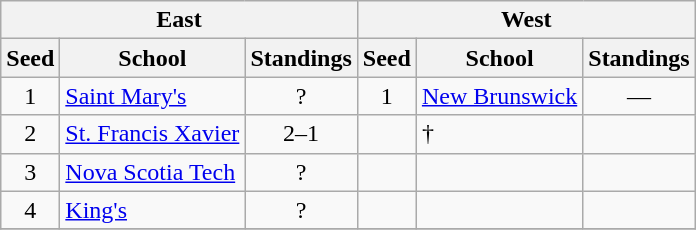<table class="wikitable">
<tr>
<th colspan=3>East</th>
<th colspan=3>West</th>
</tr>
<tr>
<th>Seed</th>
<th>School</th>
<th>Standings</th>
<th>Seed</th>
<th>School</th>
<th>Standings</th>
</tr>
<tr>
<td align=center>1</td>
<td><a href='#'>Saint Mary's</a></td>
<td align=center>?</td>
<td align=center>1</td>
<td><a href='#'>New Brunswick</a></td>
<td align=center>—</td>
</tr>
<tr>
<td align=center>2</td>
<td><a href='#'>St. Francis Xavier</a></td>
<td align=center>2–1</td>
<td></td>
<td>†</td>
<td></td>
</tr>
<tr>
<td align=center>3</td>
<td><a href='#'>Nova Scotia Tech</a></td>
<td align=center>?</td>
<td></td>
<td></td>
<td></td>
</tr>
<tr>
<td align=center>4</td>
<td><a href='#'>King's</a></td>
<td align=center>?</td>
<td></td>
<td></td>
<td></td>
</tr>
<tr>
</tr>
</table>
